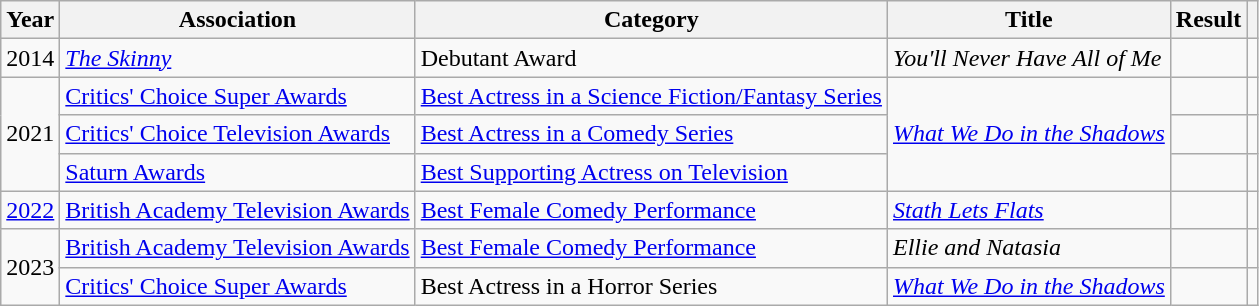<table class="wikitable">
<tr>
<th>Year</th>
<th>Association</th>
<th>Category</th>
<th>Title</th>
<th>Result</th>
<th scope="col" class="unsortable"></th>
</tr>
<tr>
<td>2014</td>
<td><em><a href='#'>The Skinny</a></em></td>
<td>Debutant Award</td>
<td><em>You'll Never Have All of Me</em></td>
<td></td>
<td style="text-align: center;"></td>
</tr>
<tr>
<td rowspan="3">2021</td>
<td><a href='#'>Critics' Choice Super Awards</a></td>
<td><a href='#'>Best Actress in a Science Fiction/Fantasy Series</a></td>
<td rowspan="3"><em><a href='#'>What We Do in the Shadows</a></em></td>
<td></td>
<td style="text-align:center;"></td>
</tr>
<tr>
<td><a href='#'>Critics' Choice Television Awards</a></td>
<td><a href='#'>Best Actress in a Comedy Series</a></td>
<td></td>
<td style="text-align:center;"></td>
</tr>
<tr>
<td><a href='#'>Saturn Awards</a></td>
<td><a href='#'>Best Supporting Actress on Television</a></td>
<td></td>
<td style="text-align:center;"></td>
</tr>
<tr>
<td><a href='#'>2022</a></td>
<td><a href='#'>British Academy Television Awards</a></td>
<td><a href='#'>Best Female Comedy Performance</a></td>
<td><em><a href='#'>Stath Lets Flats</a></em></td>
<td></td>
<td style="text-align: center;"></td>
</tr>
<tr>
<td rowspan=2>2023</td>
<td><a href='#'>British Academy Television Awards</a></td>
<td><a href='#'>Best Female Comedy Performance</a></td>
<td><em>Ellie and Natasia</em></td>
<td></td>
<td style="text-align:center;"></td>
</tr>
<tr>
<td><a href='#'>Critics' Choice Super Awards</a></td>
<td>Best Actress in a Horror Series</td>
<td><em><a href='#'>What We Do in the Shadows</a></em></td>
<td></td>
<td style="text-align:center;"></td>
</tr>
</table>
